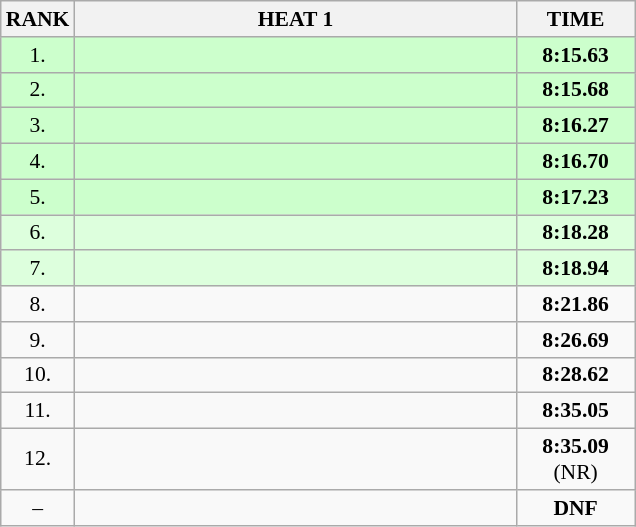<table class="wikitable" style="border-collapse: collapse; font-size: 90%;">
<tr>
<th>RANK</th>
<th align="center" style="width: 20em">HEAT 1</th>
<th align="center" style="width: 5em">TIME</th>
</tr>
<tr style="background:#ccffcc;">
<td align="center">1.</td>
<td></td>
<td align="center"><strong>8:15.63</strong></td>
</tr>
<tr style="background:#ccffcc;">
<td align="center">2.</td>
<td></td>
<td align="center"><strong>8:15.68</strong></td>
</tr>
<tr style="background:#ccffcc;">
<td align="center">3.</td>
<td></td>
<td align="center"><strong>8:16.27</strong></td>
</tr>
<tr style="background:#ccffcc;">
<td align="center">4.</td>
<td></td>
<td align="center"><strong>8:16.70</strong></td>
</tr>
<tr style="background:#ccffcc;">
<td align="center">5.</td>
<td></td>
<td align="center"><strong>8:17.23</strong></td>
</tr>
<tr style="background:#ddffdd;">
<td align="center">6.</td>
<td></td>
<td align="center"><strong>8:18.28</strong></td>
</tr>
<tr style="background:#ddffdd;">
<td align="center">7.</td>
<td></td>
<td align="center"><strong>8:18.94</strong></td>
</tr>
<tr>
<td align="center">8.</td>
<td></td>
<td align="center"><strong>8:21.86</strong></td>
</tr>
<tr>
<td align="center">9.</td>
<td></td>
<td align="center"><strong>8:26.69</strong></td>
</tr>
<tr>
<td align="center">10.</td>
<td></td>
<td align="center"><strong>8:28.62</strong></td>
</tr>
<tr>
<td align="center">11.</td>
<td></td>
<td align="center"><strong>8:35.05</strong></td>
</tr>
<tr>
<td align="center">12.</td>
<td></td>
<td align="center"><strong>8:35.09</strong> (NR)</td>
</tr>
<tr>
<td align="center">–</td>
<td></td>
<td align="center"><strong>DNF</strong></td>
</tr>
</table>
